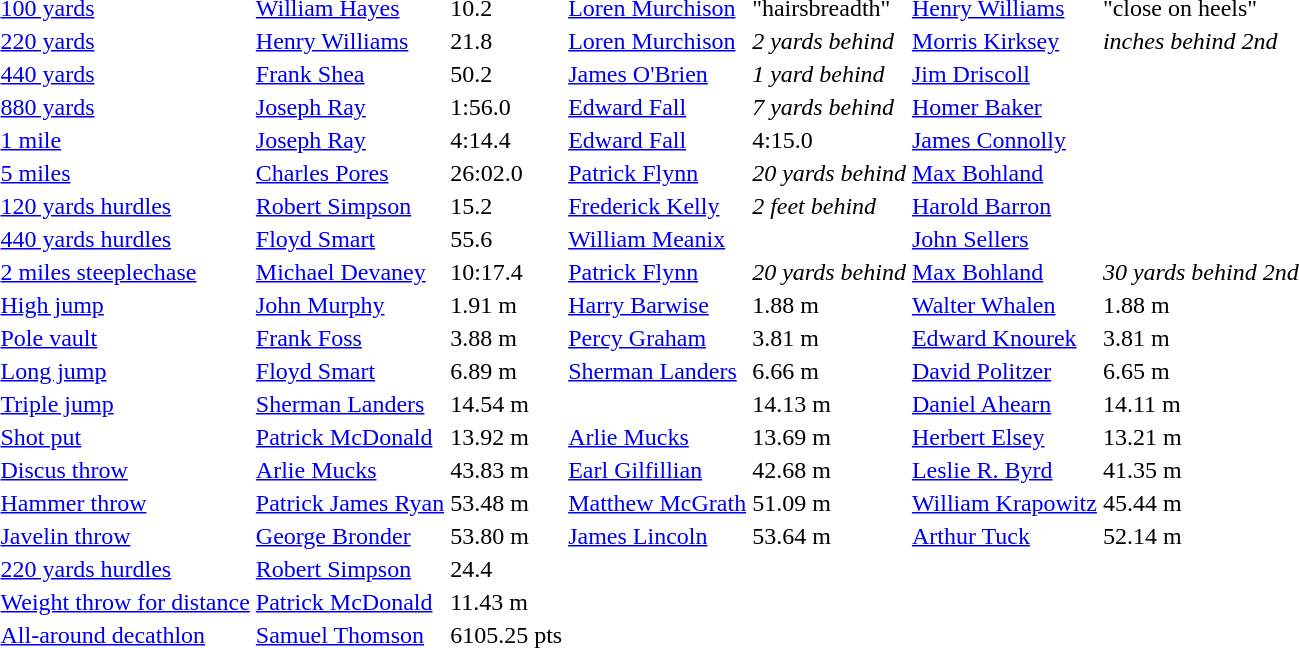<table>
<tr>
<td><a href='#'>100 yards</a></td>
<td><a href='#'>William Hayes</a></td>
<td>10.2</td>
<td><a href='#'>Loren Murchison</a></td>
<td>"hairsbreadth"</td>
<td><a href='#'>Henry Williams</a></td>
<td>"close on heels"</td>
</tr>
<tr>
<td><a href='#'>220 yards</a></td>
<td><a href='#'>Henry Williams</a></td>
<td>21.8</td>
<td><a href='#'>Loren Murchison</a></td>
<td><em>2 yards behind</em></td>
<td><a href='#'>Morris Kirksey</a></td>
<td><em>inches behind 2nd</em></td>
</tr>
<tr>
<td><a href='#'>440 yards</a></td>
<td><a href='#'>Frank Shea</a></td>
<td>50.2</td>
<td><a href='#'>James O'Brien</a></td>
<td><em>1 yard behind</em></td>
<td><a href='#'>Jim Driscoll</a></td>
<td></td>
</tr>
<tr>
<td><a href='#'>880 yards</a></td>
<td><a href='#'>Joseph Ray</a></td>
<td>1:56.0</td>
<td><a href='#'>Edward Fall</a></td>
<td><em>7 yards behind</em></td>
<td><a href='#'>Homer Baker</a></td>
<td></td>
</tr>
<tr>
<td><a href='#'>1 mile</a></td>
<td><a href='#'>Joseph Ray</a></td>
<td>4:14.4</td>
<td><a href='#'>Edward Fall</a></td>
<td>4:15.0</td>
<td><a href='#'>James Connolly</a></td>
<td></td>
</tr>
<tr>
<td><a href='#'>5 miles</a></td>
<td><a href='#'>Charles Pores</a></td>
<td>26:02.0</td>
<td><a href='#'>Patrick Flynn</a></td>
<td><em>20 yards behind</em></td>
<td><a href='#'>Max Bohland</a></td>
<td></td>
</tr>
<tr>
<td><a href='#'>120 yards hurdles</a></td>
<td><a href='#'>Robert Simpson</a></td>
<td>15.2</td>
<td><a href='#'>Frederick Kelly</a></td>
<td><em>2 feet behind</em></td>
<td><a href='#'>Harold Barron</a></td>
<td></td>
</tr>
<tr>
<td><a href='#'>440 yards hurdles</a></td>
<td><a href='#'>Floyd Smart</a></td>
<td>55.6</td>
<td><a href='#'>William Meanix</a></td>
<td></td>
<td><a href='#'>John Sellers</a></td>
<td></td>
</tr>
<tr>
<td><a href='#'>2 miles steeplechase</a></td>
<td><a href='#'>Michael Devaney</a></td>
<td>10:17.4</td>
<td><a href='#'>Patrick Flynn</a></td>
<td><em>20 yards behind</em></td>
<td><a href='#'>Max Bohland</a></td>
<td><em>30 yards behind 2nd</em></td>
</tr>
<tr>
<td><a href='#'>High jump</a></td>
<td><a href='#'>John Murphy</a></td>
<td>1.91 m</td>
<td><a href='#'>Harry Barwise</a></td>
<td>1.88 m</td>
<td><a href='#'>Walter Whalen</a></td>
<td>1.88 m</td>
</tr>
<tr>
<td><a href='#'>Pole vault</a></td>
<td><a href='#'>Frank Foss</a></td>
<td>3.88 m</td>
<td><a href='#'>Percy Graham</a></td>
<td>3.81 m</td>
<td><a href='#'>Edward Knourek</a></td>
<td>3.81 m</td>
</tr>
<tr>
<td><a href='#'>Long jump</a></td>
<td><a href='#'>Floyd Smart</a></td>
<td>6.89 m</td>
<td><a href='#'>Sherman Landers</a></td>
<td>6.66 m</td>
<td><a href='#'>David Politzer</a></td>
<td>6.65 m</td>
</tr>
<tr>
<td><a href='#'>Triple jump</a></td>
<td><a href='#'>Sherman Landers</a></td>
<td>14.54 m</td>
<td></td>
<td>14.13 m</td>
<td><a href='#'>Daniel Ahearn</a></td>
<td>14.11 m</td>
</tr>
<tr>
<td><a href='#'>Shot put</a></td>
<td><a href='#'>Patrick McDonald</a></td>
<td>13.92 m</td>
<td><a href='#'>Arlie Mucks</a></td>
<td>13.69 m</td>
<td><a href='#'>Herbert Elsey</a></td>
<td>13.21 m</td>
</tr>
<tr>
<td><a href='#'>Discus throw</a></td>
<td><a href='#'>Arlie Mucks</a></td>
<td>43.83 m</td>
<td><a href='#'>Earl Gilfillian</a></td>
<td>42.68 m</td>
<td><a href='#'>Leslie R. Byrd</a></td>
<td>41.35 m</td>
</tr>
<tr>
<td><a href='#'>Hammer throw</a></td>
<td><a href='#'>Patrick James Ryan</a></td>
<td>53.48 m</td>
<td><a href='#'>Matthew McGrath</a></td>
<td>51.09 m</td>
<td><a href='#'>William Krapowitz</a></td>
<td>45.44 m</td>
</tr>
<tr>
<td><a href='#'>Javelin throw</a></td>
<td><a href='#'>George Bronder</a></td>
<td>53.80 m</td>
<td><a href='#'>James Lincoln</a></td>
<td>53.64 m</td>
<td><a href='#'>Arthur Tuck</a></td>
<td>52.14 m</td>
</tr>
<tr>
<td><a href='#'>220 yards hurdles</a></td>
<td><a href='#'>Robert Simpson</a></td>
<td>24.4</td>
<td></td>
<td></td>
<td></td>
<td></td>
</tr>
<tr>
<td><a href='#'>Weight throw for distance</a></td>
<td><a href='#'>Patrick McDonald</a></td>
<td>11.43 m</td>
<td></td>
<td></td>
<td></td>
<td></td>
</tr>
<tr>
<td><a href='#'>All-around decathlon</a></td>
<td><a href='#'>Samuel Thomson</a></td>
<td>6105.25 pts</td>
<td></td>
<td></td>
<td></td>
<td></td>
</tr>
</table>
